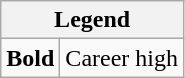<table class="wikitable mw-collapsible">
<tr>
<th colspan="2">Legend</th>
</tr>
<tr>
<td><strong>Bold</strong></td>
<td>Career high</td>
</tr>
</table>
